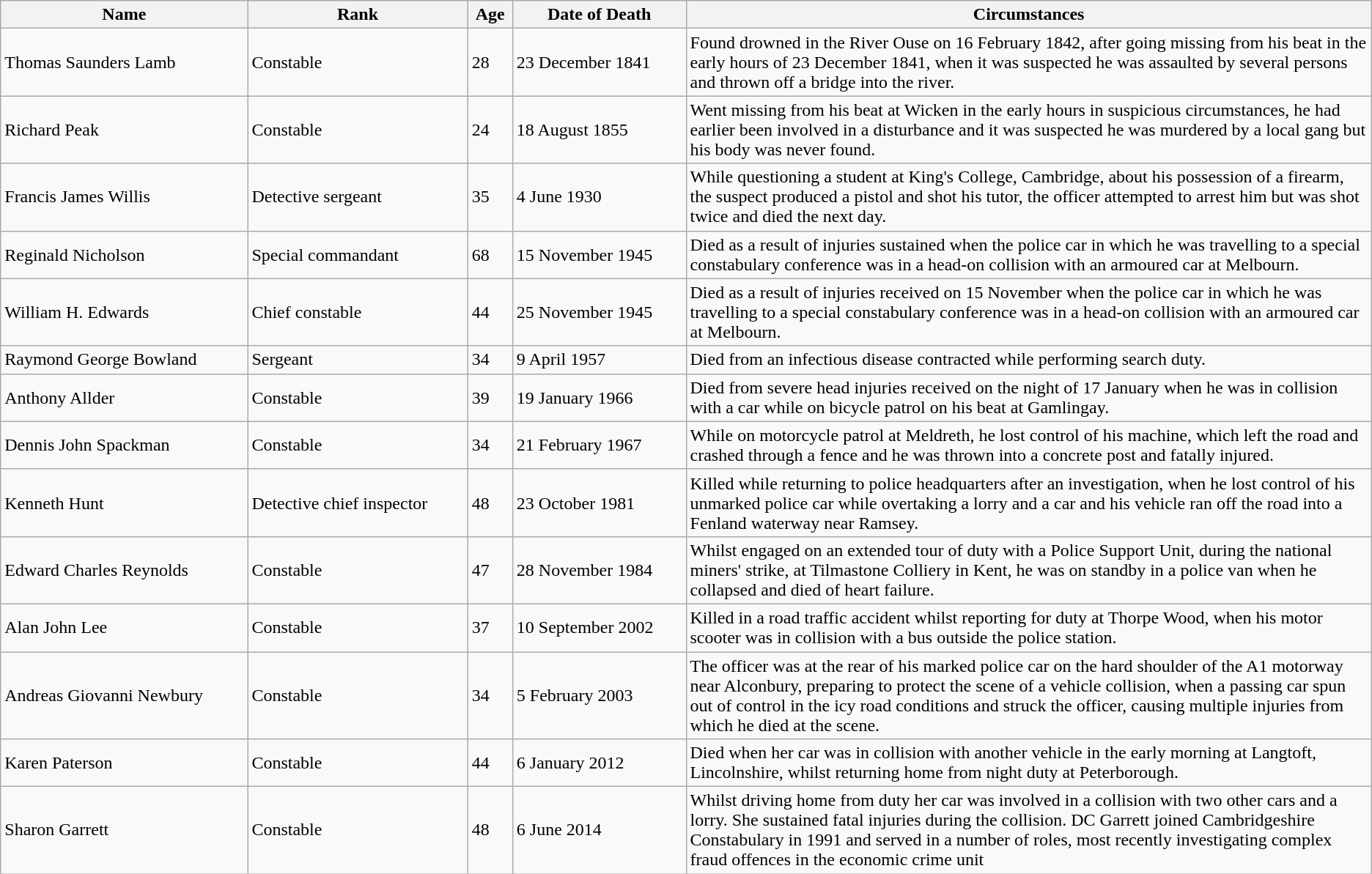<table class="wikitable sortable mw-collapsible">
<tr>
<th>Name</th>
<th>Rank</th>
<th>Age</th>
<th>Date of Death</th>
<th scope="col" style="width:50%;">Circumstances</th>
</tr>
<tr>
<td>Thomas Saunders Lamb</td>
<td>Constable</td>
<td>28</td>
<td>23 December 1841</td>
<td>Found drowned in the River Ouse on 16 February 1842, after going missing from his beat in the early hours of 23 December 1841, when it was suspected he was assaulted by several persons and thrown off a bridge into the river.</td>
</tr>
<tr>
<td>Richard Peak</td>
<td>Constable</td>
<td>24</td>
<td>18 August 1855</td>
<td>Went missing from his beat at Wicken in the early hours in suspicious circumstances, he had earlier been involved in a disturbance and it was suspected he was murdered by a local gang but his body was never found.</td>
</tr>
<tr>
<td>Francis James Willis</td>
<td>Detective sergeant</td>
<td>35</td>
<td>4 June 1930</td>
<td>While questioning a student at King's College, Cambridge, about his possession of a firearm, the suspect produced a pistol and shot his tutor, the officer attempted to arrest him but was shot twice and died the next day.</td>
</tr>
<tr>
<td>Reginald Nicholson</td>
<td>Special commandant</td>
<td>68</td>
<td>15 November 1945</td>
<td>Died as a result of injuries sustained when the police car in which he was travelling to a special constabulary conference was in a head-on collision with an armoured car at Melbourn.</td>
</tr>
<tr>
<td>William H. Edwards</td>
<td>Chief constable</td>
<td>44</td>
<td>25 November 1945</td>
<td>Died as a result of injuries received on 15 November when the police car in which he was travelling to a special constabulary conference was in a head-on collision with an armoured car at Melbourn.</td>
</tr>
<tr>
<td>Raymond George Bowland</td>
<td>Sergeant</td>
<td>34</td>
<td>9 April 1957</td>
<td>Died from an infectious disease contracted while performing search duty.</td>
</tr>
<tr>
<td>Anthony Allder</td>
<td>Constable</td>
<td>39</td>
<td>19 January 1966</td>
<td>Died from severe head injuries received on the night of 17 January when he was in collision with a car while on bicycle patrol on his beat at Gamlingay.</td>
</tr>
<tr>
<td>Dennis John Spackman</td>
<td>Constable</td>
<td>34</td>
<td>21 February 1967</td>
<td>While on motorcycle patrol at Meldreth, he lost control of his machine, which left the road and crashed through a fence and he was thrown into a concrete post and fatally injured.</td>
</tr>
<tr>
<td>Kenneth Hunt</td>
<td>Detective chief inspector</td>
<td>48</td>
<td>23 October 1981</td>
<td>Killed while returning to police headquarters after an investigation, when he lost control of his unmarked police car while overtaking a lorry and a car and his vehicle ran off the road into a Fenland waterway near Ramsey.</td>
</tr>
<tr>
<td>Edward Charles Reynolds</td>
<td>Constable</td>
<td>47</td>
<td>28 November 1984</td>
<td>Whilst engaged on an extended tour of duty with a Police Support Unit, during the national miners' strike, at Tilmastone Colliery in Kent, he was on standby in a police van when he collapsed and died of heart failure.</td>
</tr>
<tr>
<td>Alan John Lee</td>
<td>Constable</td>
<td>37</td>
<td>10 September 2002</td>
<td>Killed in a road traffic accident whilst reporting for duty at Thorpe Wood, when his motor scooter was in collision with a bus outside the police station.</td>
</tr>
<tr>
<td>Andreas Giovanni Newbury</td>
<td>Constable</td>
<td>34</td>
<td>5 February 2003</td>
<td>The officer was at the rear of his marked police car on the hard shoulder of the A1 motorway near Alconbury, preparing to protect the scene of a vehicle collision, when a passing car spun out of control in the icy road conditions and struck the officer, causing multiple injuries from which he died at the scene.</td>
</tr>
<tr>
<td>Karen Paterson</td>
<td>Constable</td>
<td>44</td>
<td>6 January 2012</td>
<td>Died when her car was in collision with another vehicle in the early morning at Langtoft, Lincolnshire, whilst returning home from night duty at Peterborough.</td>
</tr>
<tr>
<td>Sharon Garrett</td>
<td>Constable</td>
<td>48</td>
<td>6 June 2014</td>
<td>Whilst driving home from duty her car was involved in a collision with two other cars and a lorry. She sustained fatal injuries during the collision. DC Garrett joined Cambridgeshire Constabulary in 1991 and served in a number of roles, most recently investigating complex fraud offences in the economic crime unit</td>
</tr>
</table>
